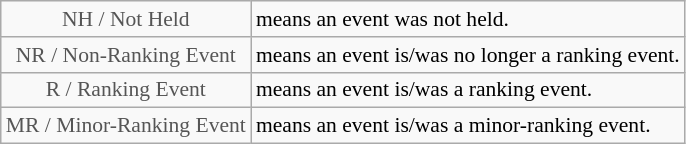<table class="wikitable" style="font-size:90%">
<tr>
<td style="text-align:center; color:#555555;" colspan="4">NH / Not Held</td>
<td>means an event was not held.</td>
</tr>
<tr>
<td style="text-align:center; color:#555555;" colspan="4">NR / Non-Ranking Event</td>
<td>means an event is/was no longer a ranking event.</td>
</tr>
<tr>
<td style="text-align:center; color:#555555;" colspan="4">R / Ranking Event</td>
<td>means an event is/was a ranking event.</td>
</tr>
<tr>
<td style="text-align:center; color:#555555;" colspan="4">MR / Minor-Ranking Event</td>
<td>means an event is/was a minor-ranking event.</td>
</tr>
</table>
